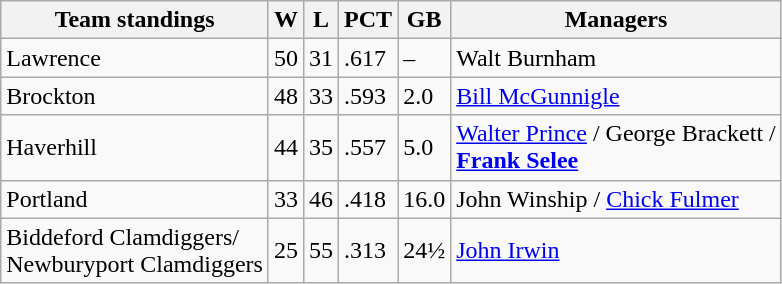<table class="wikitable">
<tr>
<th>Team standings</th>
<th>W</th>
<th>L</th>
<th>PCT</th>
<th>GB</th>
<th>Managers</th>
</tr>
<tr>
<td>Lawrence</td>
<td>50</td>
<td>31</td>
<td>.617</td>
<td>–</td>
<td>Walt Burnham</td>
</tr>
<tr>
<td>Brockton</td>
<td>48</td>
<td>33</td>
<td>.593</td>
<td>2.0</td>
<td><a href='#'>Bill McGunnigle</a></td>
</tr>
<tr>
<td>Haverhill</td>
<td>44</td>
<td>35</td>
<td>.557</td>
<td>5.0</td>
<td><a href='#'>Walter Prince</a> / George Brackett /<br> <strong><a href='#'>Frank Selee</a></strong></td>
</tr>
<tr>
<td>Portland</td>
<td>33</td>
<td>46</td>
<td>.418</td>
<td>16.0</td>
<td>John Winship / <a href='#'>Chick Fulmer</a></td>
</tr>
<tr>
<td>Biddeford Clamdiggers/<br>Newburyport Clamdiggers</td>
<td>25</td>
<td>55</td>
<td>.313</td>
<td>24½</td>
<td><a href='#'>John Irwin</a></td>
</tr>
</table>
